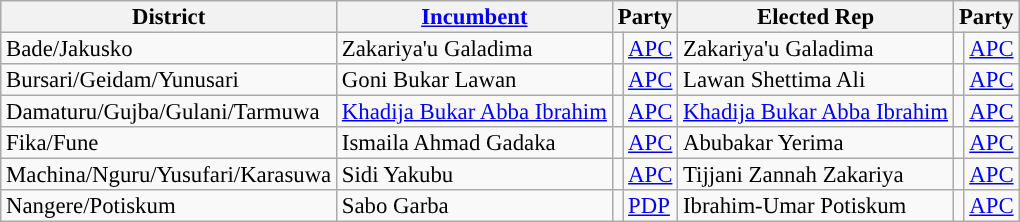<table class="sortable wikitable" style="font-size:95%;line-height:14px;">
<tr>
<th class="unsortable">District</th>
<th class="unsortable"><a href='#'>Incumbent</a></th>
<th colspan="2">Party</th>
<th class="unsortable">Elected Rep</th>
<th colspan="2">Party</th>
</tr>
<tr>
<td>Bade/Jakusko</td>
<td>Zakariya'u Galadima</td>
<td style="background:"></td>
<td><a href='#'>APC</a></td>
<td>Zakariya'u Galadima</td>
<td style="background:"></td>
<td><a href='#'>APC</a></td>
</tr>
<tr>
<td>Bursari/Geidam/Yunusari</td>
<td>Goni Bukar Lawan</td>
<td style="background:"></td>
<td><a href='#'>APC</a></td>
<td>Lawan Shettima Ali</td>
<td style="background:"></td>
<td><a href='#'>APC</a></td>
</tr>
<tr>
<td>Damaturu/Gujba/Gulani/Tarmuwa</td>
<td><a href='#'>Khadija Bukar Abba Ibrahim</a></td>
<td style="background:"></td>
<td><a href='#'>APC</a></td>
<td><a href='#'>Khadija Bukar Abba Ibrahim</a></td>
<td style="background:"></td>
<td><a href='#'>APC</a></td>
</tr>
<tr>
<td>Fika/Fune</td>
<td>Ismaila Ahmad Gadaka</td>
<td style="background:"></td>
<td><a href='#'>APC</a></td>
<td>Abubakar Yerima</td>
<td style="background:"></td>
<td><a href='#'>APC</a></td>
</tr>
<tr>
<td>Machina/Nguru/Yusufari/Karasuwa</td>
<td>Sidi Yakubu</td>
<td style="background:"></td>
<td><a href='#'>APC</a></td>
<td>Tijjani Zannah Zakariya</td>
<td style="background:"></td>
<td><a href='#'>APC</a></td>
</tr>
<tr>
<td>Nangere/Potiskum</td>
<td>Sabo Garba</td>
<td style="background:"></td>
<td><a href='#'>PDP</a></td>
<td>Ibrahim-Umar Potiskum</td>
<td style="background:"></td>
<td><a href='#'>APC</a></td>
</tr>
</table>
